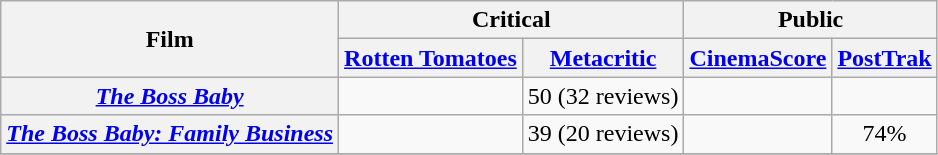<table class="wikitable plainrowheaders unsortable" style="text-align: center;">
<tr>
<th scope="col" rowspan="2">Film</th>
<th scope="col" colspan="2">Critical</th>
<th scope="col" colspan="2">Public</th>
</tr>
<tr>
<th scope="col"><a href='#'>Rotten Tomatoes</a></th>
<th scope="col"><a href='#'>Metacritic</a></th>
<th scope="col"><a href='#'>CinemaScore</a></th>
<th scope="col"><a href='#'>PostTrak</a></th>
</tr>
<tr>
<th scope="row"><em><a href='#'>The Boss Baby</a></em></th>
<td></td>
<td>50 (32 reviews)</td>
<td></td>
<td></td>
</tr>
<tr>
<th scope="row"><em><a href='#'>The Boss Baby: Family Business</a></em></th>
<td></td>
<td>39 (20 reviews)</td>
<td></td>
<td>74%</td>
</tr>
<tr>
</tr>
</table>
